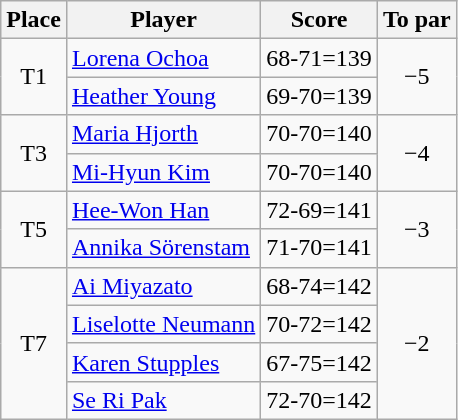<table class="wikitable">
<tr>
<th>Place</th>
<th>Player</th>
<th>Score</th>
<th>To par</th>
</tr>
<tr>
<td rowspan=2 align=center>T1</td>
<td> <a href='#'>Lorena Ochoa</a></td>
<td>68-71=139</td>
<td rowspan=2 align=center>−5</td>
</tr>
<tr>
<td> <a href='#'>Heather Young</a></td>
<td>69-70=139</td>
</tr>
<tr>
<td rowspan=2 align=center>T3</td>
<td> <a href='#'>Maria Hjorth</a></td>
<td>70-70=140</td>
<td rowspan=2 align=center>−4</td>
</tr>
<tr>
<td> <a href='#'>Mi-Hyun Kim</a></td>
<td>70-70=140</td>
</tr>
<tr>
<td rowspan=2 align=center>T5</td>
<td> <a href='#'>Hee-Won Han</a></td>
<td>72-69=141</td>
<td rowspan=2 align=center>−3</td>
</tr>
<tr>
<td> <a href='#'>Annika Sörenstam</a></td>
<td>71-70=141</td>
</tr>
<tr>
<td rowspan=4 align=center>T7</td>
<td> <a href='#'>Ai Miyazato</a></td>
<td>68-74=142</td>
<td rowspan=4 align=center>−2</td>
</tr>
<tr>
<td> <a href='#'>Liselotte Neumann</a></td>
<td>70-72=142</td>
</tr>
<tr>
<td> <a href='#'>Karen Stupples</a></td>
<td>67-75=142</td>
</tr>
<tr>
<td> <a href='#'>Se Ri Pak</a></td>
<td>72-70=142</td>
</tr>
</table>
